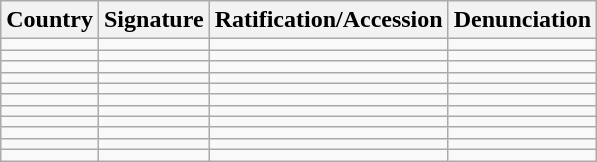<table class="wikitable sortable">
<tr>
<th>Country</th>
<th>Signature</th>
<th>Ratification/Accession</th>
<th>Denunciation</th>
</tr>
<tr>
<td></td>
<td></td>
<td></td>
<td></td>
</tr>
<tr>
<td></td>
<td></td>
<td></td>
<td></td>
</tr>
<tr>
<td></td>
<td></td>
<td></td>
<td></td>
</tr>
<tr>
<td></td>
<td></td>
<td></td>
<td></td>
</tr>
<tr>
<td></td>
<td></td>
<td></td>
<td></td>
</tr>
<tr>
<td></td>
<td></td>
<td></td>
<td></td>
</tr>
<tr>
<td></td>
<td></td>
<td></td>
<td></td>
</tr>
<tr>
<td></td>
<td></td>
<td></td>
<td></td>
</tr>
<tr>
<td></td>
<td></td>
<td></td>
<td></td>
</tr>
<tr>
<td></td>
<td></td>
<td></td>
<td></td>
</tr>
<tr>
<td></td>
<td></td>
<td></td>
<td></td>
</tr>
</table>
